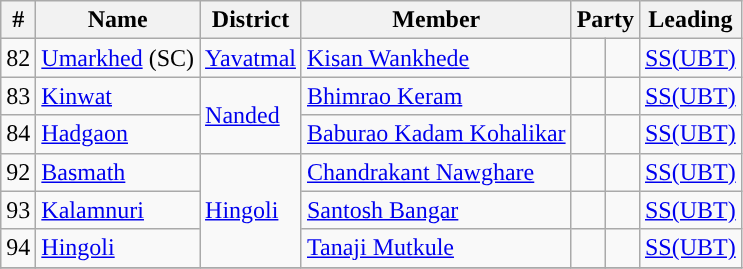<table class="wikitable">
<tr>
<th>#</th>
<th>Name</th>
<th>District</th>
<th>Member</th>
<th colspan="2">Party</th>
<th colspan=2>Leading<br></th>
</tr>
<tr>
<td>82</td>
<td><a href='#'>Umarkhed</a> (SC)</td>
<td rowspan="1"><a href='#'>Yavatmal</a></td>
<td><a href='#'>Kisan Wankhede</a></td>
<td></td>
<td></td>
<td><a href='#'>SS(UBT)</a></td>
</tr>
<tr>
<td>83</td>
<td><a href='#'>Kinwat</a></td>
<td rowspan="2"><a href='#'>Nanded</a></td>
<td><a href='#'>Bhimrao Keram</a></td>
<td></td>
<td></td>
<td><a href='#'>SS(UBT)</a></td>
</tr>
<tr>
<td>84</td>
<td><a href='#'>Hadgaon</a></td>
<td><a href='#'>Baburao Kadam Kohalikar</a></td>
<td></td>
<td></td>
<td><a href='#'>SS(UBT)</a></td>
</tr>
<tr>
<td>92</td>
<td><a href='#'>Basmath</a></td>
<td rowspan="3"><a href='#'>Hingoli</a></td>
<td><a href='#'>Chandrakant Nawghare</a></td>
<td></td>
<td></td>
<td><a href='#'>SS(UBT)</a></td>
</tr>
<tr>
<td>93</td>
<td><a href='#'>Kalamnuri</a></td>
<td><a href='#'>Santosh Bangar</a></td>
<td></td>
<td></td>
<td><a href='#'>SS(UBT)</a></td>
</tr>
<tr>
<td>94</td>
<td><a href='#'>Hingoli</a></td>
<td><a href='#'>Tanaji Mutkule</a></td>
<td></td>
<td></td>
<td><a href='#'>SS(UBT)</a></td>
</tr>
<tr>
</tr>
</table>
